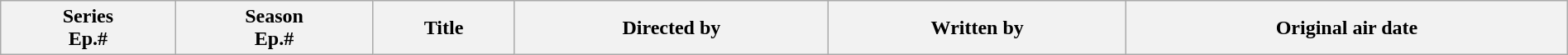<table class="wikitable plainrowheaders" style="width:100%; margin:auto;">
<tr>
<th>Series<br>Ep.#</th>
<th>Season<br>Ep.#</th>
<th>Title</th>
<th>Directed by</th>
<th>Written by</th>
<th>Original air date<br>
















</th>
</tr>
</table>
